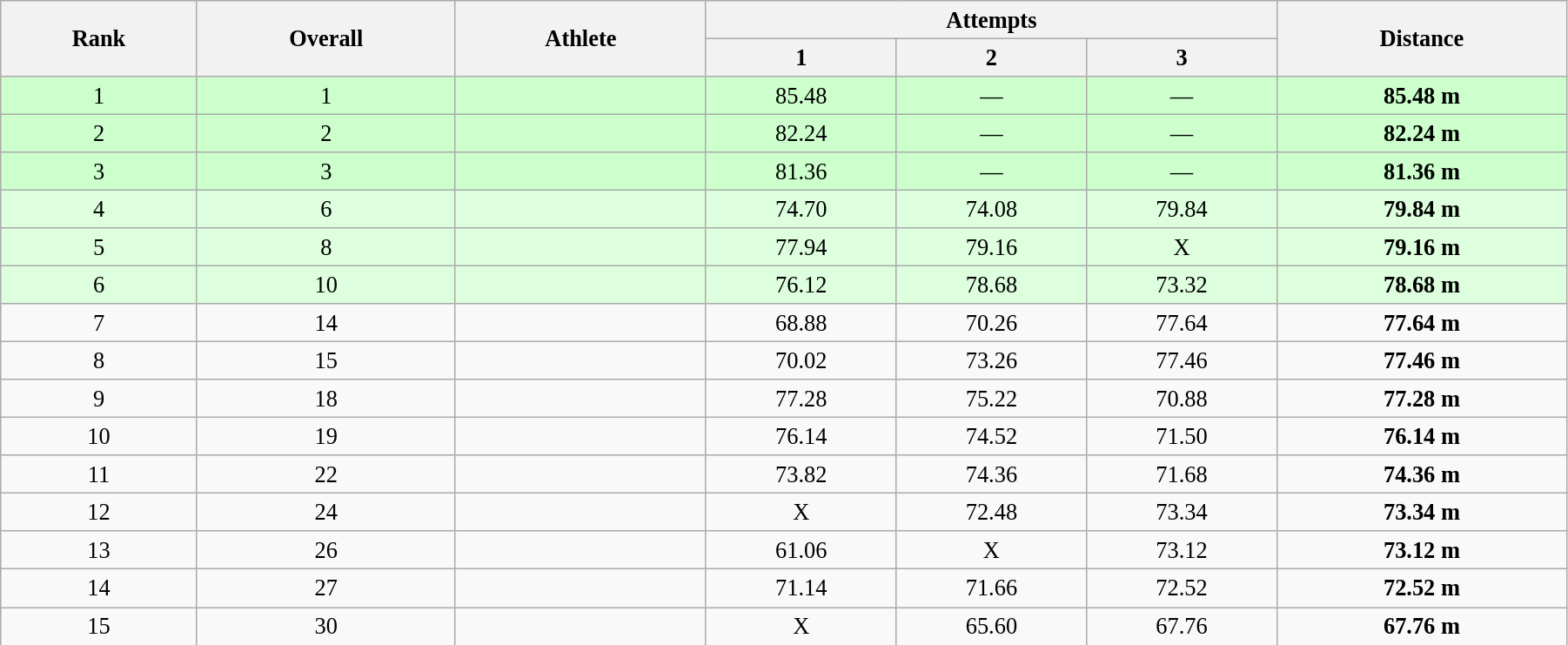<table class="wikitable" style=" text-align:center; font-size:110%;" width="95%">
<tr>
<th rowspan="2">Rank</th>
<th rowspan="2">Overall</th>
<th rowspan="2">Athlete</th>
<th colspan="3">Attempts</th>
<th rowspan="2">Distance</th>
</tr>
<tr>
<th>1</th>
<th>2</th>
<th>3</th>
</tr>
<tr style="background:#ccffcc;">
<td>1</td>
<td>1</td>
<td align=left></td>
<td>85.48</td>
<td>—</td>
<td>—</td>
<td><strong>85.48 m</strong></td>
</tr>
<tr style="background:#ccffcc;">
<td>2</td>
<td>2</td>
<td align=left></td>
<td>82.24</td>
<td>—</td>
<td>—</td>
<td><strong>82.24 m</strong></td>
</tr>
<tr style="background:#ccffcc;">
<td>3</td>
<td>3</td>
<td align=left></td>
<td>81.36</td>
<td>—</td>
<td>—</td>
<td><strong>81.36 m</strong></td>
</tr>
<tr style="background:#ddffdd;">
<td>4</td>
<td>6</td>
<td align=left></td>
<td>74.70</td>
<td>74.08</td>
<td>79.84</td>
<td><strong>79.84 m</strong></td>
</tr>
<tr style="background:#ddffdd;">
<td>5</td>
<td>8</td>
<td align=left></td>
<td>77.94</td>
<td>79.16</td>
<td>X</td>
<td><strong>79.16 m</strong></td>
</tr>
<tr style="background:#ddffdd;">
<td>6</td>
<td>10</td>
<td align=left></td>
<td>76.12</td>
<td>78.68</td>
<td>73.32</td>
<td><strong>78.68 m</strong></td>
</tr>
<tr>
<td>7</td>
<td>14</td>
<td align=left></td>
<td>68.88</td>
<td>70.26</td>
<td>77.64</td>
<td><strong>77.64 m</strong></td>
</tr>
<tr>
<td>8</td>
<td>15</td>
<td align=left></td>
<td>70.02</td>
<td>73.26</td>
<td>77.46</td>
<td><strong>77.46 m</strong></td>
</tr>
<tr>
<td>9</td>
<td>18</td>
<td align=left></td>
<td>77.28</td>
<td>75.22</td>
<td>70.88</td>
<td><strong>77.28 m</strong></td>
</tr>
<tr>
<td>10</td>
<td>19</td>
<td align=left></td>
<td>76.14</td>
<td>74.52</td>
<td>71.50</td>
<td><strong>76.14 m</strong></td>
</tr>
<tr>
<td>11</td>
<td>22</td>
<td align=left></td>
<td>73.82</td>
<td>74.36</td>
<td>71.68</td>
<td><strong>74.36 m</strong></td>
</tr>
<tr>
<td>12</td>
<td>24</td>
<td align=left></td>
<td>X</td>
<td>72.48</td>
<td>73.34</td>
<td><strong>73.34 m</strong></td>
</tr>
<tr>
<td>13</td>
<td>26</td>
<td align=left></td>
<td>61.06</td>
<td>X</td>
<td>73.12</td>
<td><strong>73.12 m</strong></td>
</tr>
<tr>
<td>14</td>
<td>27</td>
<td align=left></td>
<td>71.14</td>
<td>71.66</td>
<td>72.52</td>
<td><strong>72.52 m</strong></td>
</tr>
<tr>
<td>15</td>
<td>30</td>
<td align=left></td>
<td>X</td>
<td>65.60</td>
<td>67.76</td>
<td><strong>67.76 m</strong></td>
</tr>
</table>
